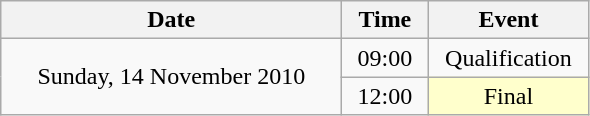<table class = "wikitable" style="text-align:center;">
<tr>
<th width=220>Date</th>
<th width=50>Time</th>
<th width=100>Event</th>
</tr>
<tr>
<td rowspan=2>Sunday, 14 November 2010</td>
<td>09:00</td>
<td>Qualification</td>
</tr>
<tr>
<td>12:00</td>
<td bgcolor=ffffcc>Final</td>
</tr>
</table>
